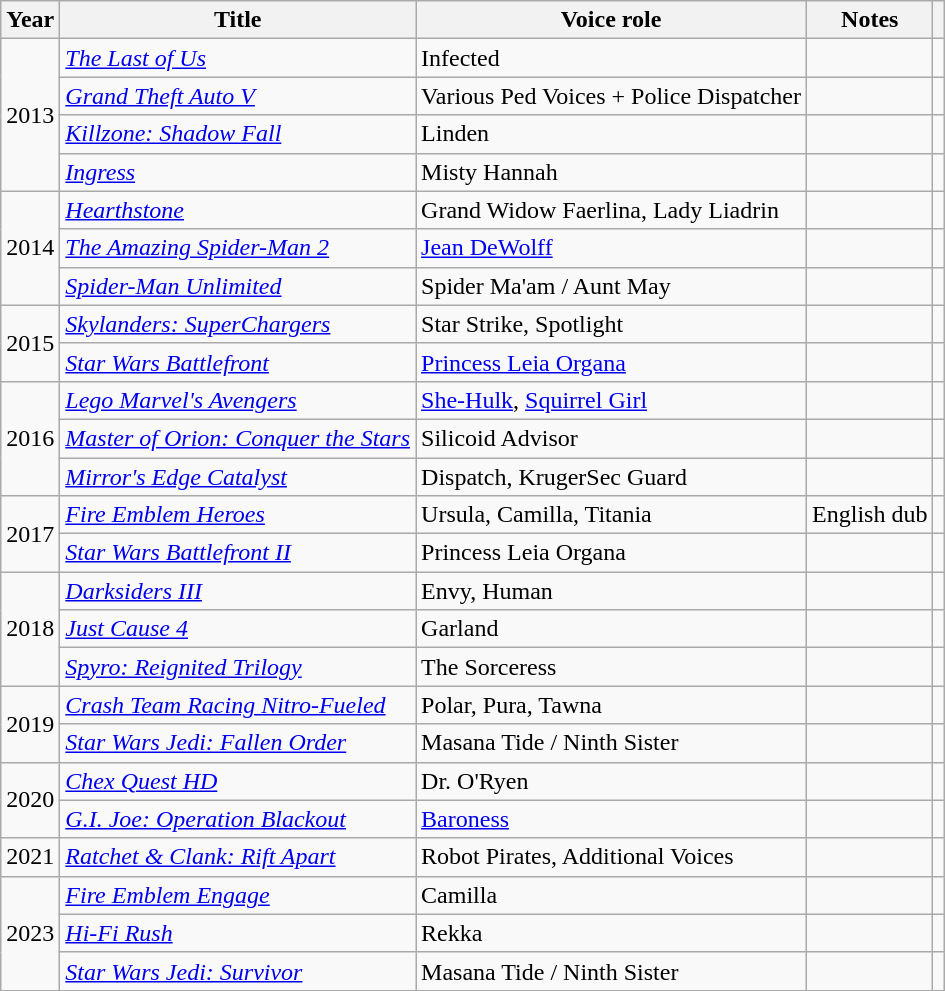<table class="wikitable sortable">
<tr>
<th>Year</th>
<th>Title</th>
<th>Voice role</th>
<th class="unsortable">Notes</th>
<th class="unsortable"></th>
</tr>
<tr>
<td rowspan="4">2013</td>
<td><em><a href='#'>The Last of Us</a></em></td>
<td>Infected</td>
<td></td>
<td></td>
</tr>
<tr>
<td><em><a href='#'>Grand Theft Auto V</a></em></td>
<td>Various Ped Voices + Police Dispatcher</td>
<td></td>
<td></td>
</tr>
<tr>
<td><em><a href='#'>Killzone: Shadow Fall</a></em></td>
<td>Linden</td>
<td></td>
<td></td>
</tr>
<tr>
<td><em><a href='#'>Ingress</a></em></td>
<td>Misty Hannah</td>
<td></td>
<td></td>
</tr>
<tr>
<td rowspan="3">2014</td>
<td><em><a href='#'>Hearthstone</a></em></td>
<td>Grand Widow Faerlina, Lady Liadrin</td>
<td></td>
<td></td>
</tr>
<tr>
<td><em><a href='#'>The Amazing Spider-Man 2</a></em></td>
<td><a href='#'>Jean DeWolff</a></td>
<td></td>
<td></td>
</tr>
<tr>
<td><em><a href='#'>Spider-Man Unlimited</a></em></td>
<td>Spider Ma'am / Aunt May</td>
<td></td>
<td></td>
</tr>
<tr>
<td rowspan="2">2015</td>
<td><em><a href='#'>Skylanders: SuperChargers</a></em></td>
<td>Star Strike, Spotlight</td>
<td></td>
<td></td>
</tr>
<tr>
<td><em><a href='#'>Star Wars Battlefront</a></em></td>
<td><a href='#'>Princess Leia Organa</a></td>
<td></td>
<td></td>
</tr>
<tr>
<td rowspan="3">2016</td>
<td><em><a href='#'>Lego Marvel's Avengers</a></em></td>
<td><a href='#'>She-Hulk</a>, <a href='#'>Squirrel Girl</a></td>
<td></td>
<td></td>
</tr>
<tr>
<td><em><a href='#'>Master of Orion: Conquer the Stars</a></em></td>
<td>Silicoid Advisor</td>
<td></td>
<td></td>
</tr>
<tr>
<td><em><a href='#'>Mirror's Edge Catalyst</a></em></td>
<td>Dispatch, KrugerSec Guard</td>
<td></td>
<td></td>
</tr>
<tr>
<td rowspan="2">2017</td>
<td><em><a href='#'>Fire Emblem Heroes</a></em></td>
<td>Ursula, Camilla, Titania</td>
<td>English dub</td>
<td></td>
</tr>
<tr>
<td><em><a href='#'>Star Wars Battlefront II</a></em></td>
<td>Princess Leia Organa</td>
<td></td>
<td></td>
</tr>
<tr>
<td rowspan="3">2018</td>
<td><em><a href='#'>Darksiders III</a></em></td>
<td>Envy, Human</td>
<td></td>
<td></td>
</tr>
<tr>
<td><em><a href='#'>Just Cause 4</a></em></td>
<td>Garland</td>
<td></td>
<td></td>
</tr>
<tr>
<td><em><a href='#'>Spyro: Reignited Trilogy</a></em></td>
<td>The Sorceress</td>
<td></td>
<td></td>
</tr>
<tr>
<td rowspan="2">2019</td>
<td><em><a href='#'>Crash Team Racing Nitro-Fueled</a></em></td>
<td>Polar, Pura, Tawna</td>
<td></td>
<td></td>
</tr>
<tr>
<td><em><a href='#'>Star Wars Jedi: Fallen Order</a></em></td>
<td>Masana Tide / Ninth Sister</td>
<td></td>
<td></td>
</tr>
<tr>
<td rowspan="2">2020</td>
<td><em><a href='#'>Chex Quest HD</a></em></td>
<td>Dr. O'Ryen</td>
<td></td>
<td></td>
</tr>
<tr>
<td><em><a href='#'>G.I. Joe: Operation Blackout</a></em></td>
<td><a href='#'>Baroness</a></td>
<td></td>
<td></td>
</tr>
<tr>
<td>2021</td>
<td><em><a href='#'>Ratchet & Clank: Rift Apart</a></em></td>
<td>Robot Pirates, Additional Voices</td>
<td></td>
<td></td>
</tr>
<tr>
<td rowspan="3">2023</td>
<td><em><a href='#'>Fire Emblem Engage</a></em></td>
<td>Camilla</td>
<td></td>
<td></td>
</tr>
<tr>
<td><em><a href='#'>Hi-Fi Rush</a></em></td>
<td>Rekka</td>
<td></td>
<td></td>
</tr>
<tr>
<td><em><a href='#'>Star Wars Jedi: Survivor</a></em></td>
<td>Masana Tide / Ninth Sister</td>
<td></td>
<td></td>
</tr>
<tr>
</tr>
<tr>
</tr>
</table>
